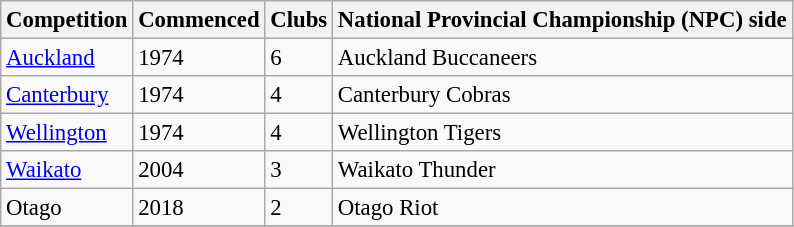<table class="wikitable" style="font-size: 95%;">
<tr>
<th>Competition</th>
<th>Commenced</th>
<th>Clubs</th>
<th>National Provincial Championship (NPC) side</th>
</tr>
<tr>
<td><a href='#'>Auckland</a></td>
<td>1974</td>
<td>6</td>
<td>Auckland Buccaneers</td>
</tr>
<tr>
<td><a href='#'>Canterbury</a></td>
<td>1974</td>
<td>4</td>
<td>Canterbury Cobras</td>
</tr>
<tr>
<td><a href='#'>Wellington</a></td>
<td>1974</td>
<td>4</td>
<td>Wellington Tigers</td>
</tr>
<tr>
<td><a href='#'>Waikato</a></td>
<td>2004</td>
<td>3</td>
<td>Waikato Thunder</td>
</tr>
<tr>
<td>Otago</td>
<td>2018</td>
<td>2</td>
<td>Otago Riot</td>
</tr>
<tr>
</tr>
</table>
